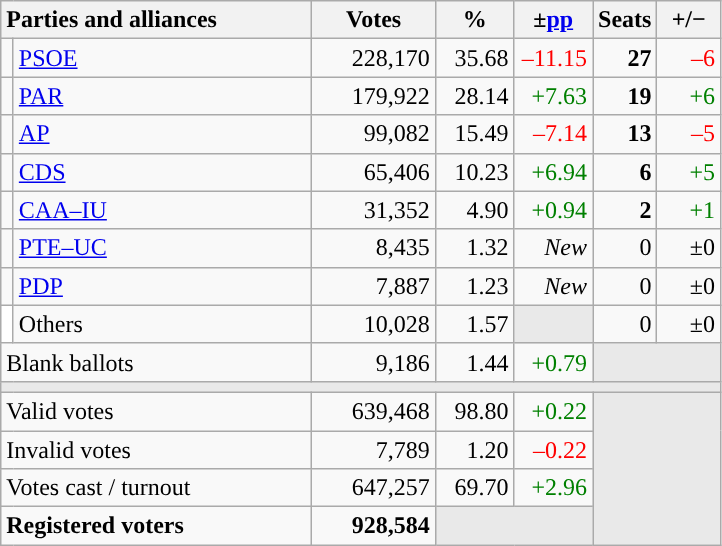<table class="wikitable" style="text-align:right;">
<tr>
<th style="text-align:left;" colspan="2" width="200">Parties and alliances</th>
<th width="75">Votes</th>
<th width="45">%</th>
<th width="45">±<a href='#'>pp</a></th>
<th width="35">Seats</th>
<th width="35">+/−</th>
</tr>
<tr>
<td width="1" style="color:inherit;background:"></td>
<td align="left"><a href='#'>PSOE</a></td>
<td>228,170</td>
<td>35.68</td>
<td style="color:red;">–11.15</td>
<td><strong>27</strong></td>
<td style="color:red;">–6</td>
</tr>
<tr>
<td style="color:inherit;background:"></td>
<td align="left"><a href='#'>PAR</a></td>
<td>179,922</td>
<td>28.14</td>
<td style="color:green;">+7.63</td>
<td><strong>19</strong></td>
<td style="color:green;">+6</td>
</tr>
<tr>
<td style="color:inherit;background:"></td>
<td align="left"><a href='#'>AP</a></td>
<td>99,082</td>
<td>15.49</td>
<td style="color:red;">–7.14</td>
<td><strong>13</strong></td>
<td style="color:red;">–5</td>
</tr>
<tr>
<td style="color:inherit;background:"></td>
<td align="left"><a href='#'>CDS</a></td>
<td>65,406</td>
<td>10.23</td>
<td style="color:green;">+6.94</td>
<td><strong>6</strong></td>
<td style="color:green;">+5</td>
</tr>
<tr>
<td style="color:inherit;background:"></td>
<td align="left"><a href='#'>CAA–IU</a></td>
<td>31,352</td>
<td>4.90</td>
<td style="color:green;">+0.94</td>
<td><strong>2</strong></td>
<td style="color:green;">+1</td>
</tr>
<tr>
<td style="color:inherit;background:"></td>
<td align="left"><a href='#'>PTE–UC</a></td>
<td>8,435</td>
<td>1.32</td>
<td><em>New</em></td>
<td>0</td>
<td>±0</td>
</tr>
<tr>
<td style="color:inherit;background:"></td>
<td align="left"><a href='#'>PDP</a></td>
<td>7,887</td>
<td>1.23</td>
<td><em>New</em></td>
<td>0</td>
<td>±0</td>
</tr>
<tr>
<td bgcolor="white"></td>
<td align="left">Others</td>
<td>10,028</td>
<td>1.57</td>
<td bgcolor="#E9E9E9"></td>
<td>0</td>
<td>±0</td>
</tr>
<tr>
<td align="left" colspan="2">Blank ballots</td>
<td>9,186</td>
<td>1.44</td>
<td style="color:green;">+0.79</td>
<td bgcolor="#E9E9E9" colspan="2"></td>
</tr>
<tr>
<td colspan="7" bgcolor="#E9E9E9"></td>
</tr>
<tr>
<td align="left" colspan="2">Valid votes</td>
<td>639,468</td>
<td>98.80</td>
<td style="color:green;">+0.22</td>
<td bgcolor="#E9E9E9" colspan="2" rowspan="4"></td>
</tr>
<tr>
<td align="left" colspan="2">Invalid votes</td>
<td>7,789</td>
<td>1.20</td>
<td style="color:red;">–0.22</td>
</tr>
<tr>
<td align="left" colspan="2">Votes cast / turnout</td>
<td>647,257</td>
<td>69.70</td>
<td style="color:green;">+2.96</td>
</tr>
<tr style="font-weight:bold;">
<td align="left" colspan="2">Registered voters</td>
<td>928,584</td>
<td bgcolor="#E9E9E9" colspan="2"></td>
</tr>
</table>
